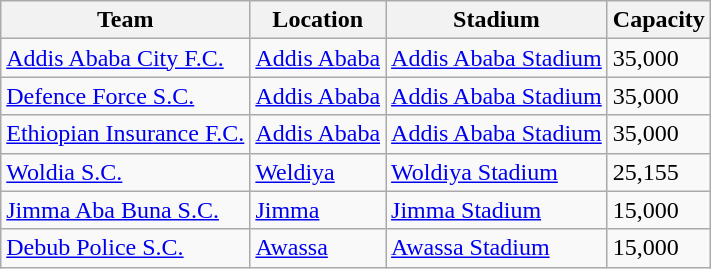<table class="wikitable sortable">
<tr>
<th>Team</th>
<th>Location</th>
<th>Stadium</th>
<th>Capacity</th>
</tr>
<tr>
<td><a href='#'>Addis Ababa City F.C.</a></td>
<td><a href='#'>Addis Ababa</a></td>
<td><a href='#'>Addis Ababa Stadium</a></td>
<td>35,000</td>
</tr>
<tr>
<td><a href='#'>Defence Force S.C.</a></td>
<td><a href='#'>Addis Ababa</a></td>
<td><a href='#'>Addis Ababa Stadium</a></td>
<td>35,000</td>
</tr>
<tr>
<td><a href='#'>Ethiopian Insurance F.C.</a></td>
<td><a href='#'>Addis Ababa</a></td>
<td><a href='#'>Addis Ababa Stadium</a></td>
<td>35,000</td>
</tr>
<tr>
<td><a href='#'>Woldia S.C.</a></td>
<td><a href='#'>Weldiya</a></td>
<td><a href='#'>Woldiya Stadium</a></td>
<td>25,155</td>
</tr>
<tr>
<td><a href='#'>Jimma Aba Buna S.C.</a></td>
<td><a href='#'>Jimma</a></td>
<td><a href='#'>Jimma Stadium</a></td>
<td>15,000</td>
</tr>
<tr>
<td><a href='#'>Debub Police S.C.</a></td>
<td><a href='#'>Awassa</a></td>
<td><a href='#'>Awassa Stadium</a></td>
<td>15,000</td>
</tr>
</table>
